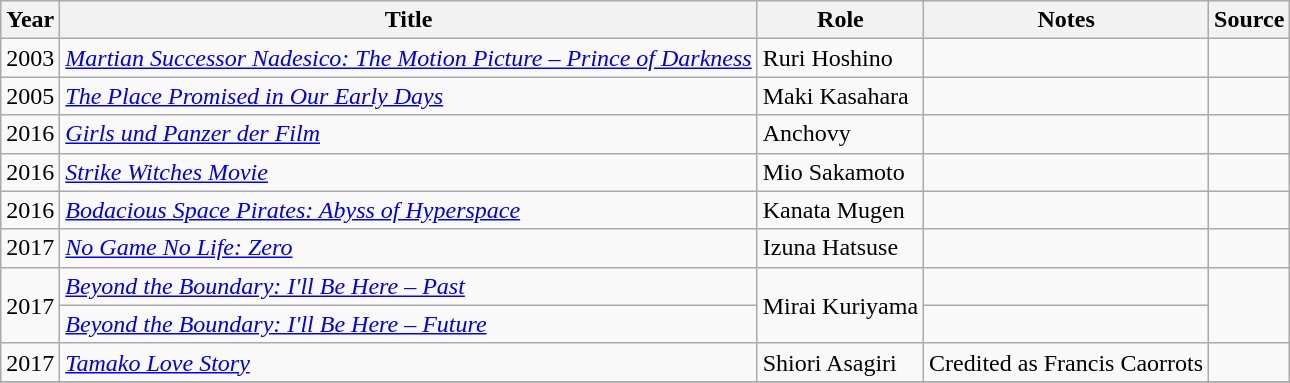<table class="wikitable sortable plainrowheaders">
<tr>
<th>Year</th>
<th>Title</th>
<th>Role</th>
<th class="unsortable">Notes</th>
<th class="unsortable">Source</th>
</tr>
<tr>
<td>2003</td>
<td><em><a href='#'>Martian Successor Nadesico: The Motion Picture – Prince of Darkness</a></em></td>
<td>Ruri Hoshino</td>
<td></td>
<td></td>
</tr>
<tr>
<td>2005</td>
<td><em><a href='#'>The Place Promised in Our Early Days</a></em></td>
<td>Maki Kasahara</td>
<td></td>
<td></td>
</tr>
<tr>
<td>2016</td>
<td><em><a href='#'>Girls und Panzer der Film</a></em></td>
<td>Anchovy</td>
<td></td>
<td></td>
</tr>
<tr>
<td>2016</td>
<td><em><a href='#'>Strike Witches Movie</a></em></td>
<td>Mio Sakamoto</td>
<td></td>
<td></td>
</tr>
<tr>
<td>2016</td>
<td><em><a href='#'>Bodacious Space Pirates: Abyss of Hyperspace</a></em></td>
<td>Kanata Mugen</td>
<td></td>
<td></td>
</tr>
<tr>
<td>2017</td>
<td><em><a href='#'>No Game No Life: Zero</a></em></td>
<td>Izuna Hatsuse</td>
<td></td>
<td></td>
</tr>
<tr>
<td rowspan="2">2017</td>
<td><em><a href='#'>Beyond the Boundary: I'll Be Here – Past</a></em></td>
<td rowspan="2">Mirai Kuriyama</td>
<td></td>
<td rowspan="2"></td>
</tr>
<tr>
<td><em><a href='#'>Beyond the Boundary: I'll Be Here – Future</a></em></td>
<td></td>
</tr>
<tr>
<td>2017</td>
<td><em><a href='#'>Tamako Love Story</a></em></td>
<td>Shiori Asagiri</td>
<td>Credited as Francis Caorrots</td>
<td></td>
</tr>
<tr>
</tr>
</table>
